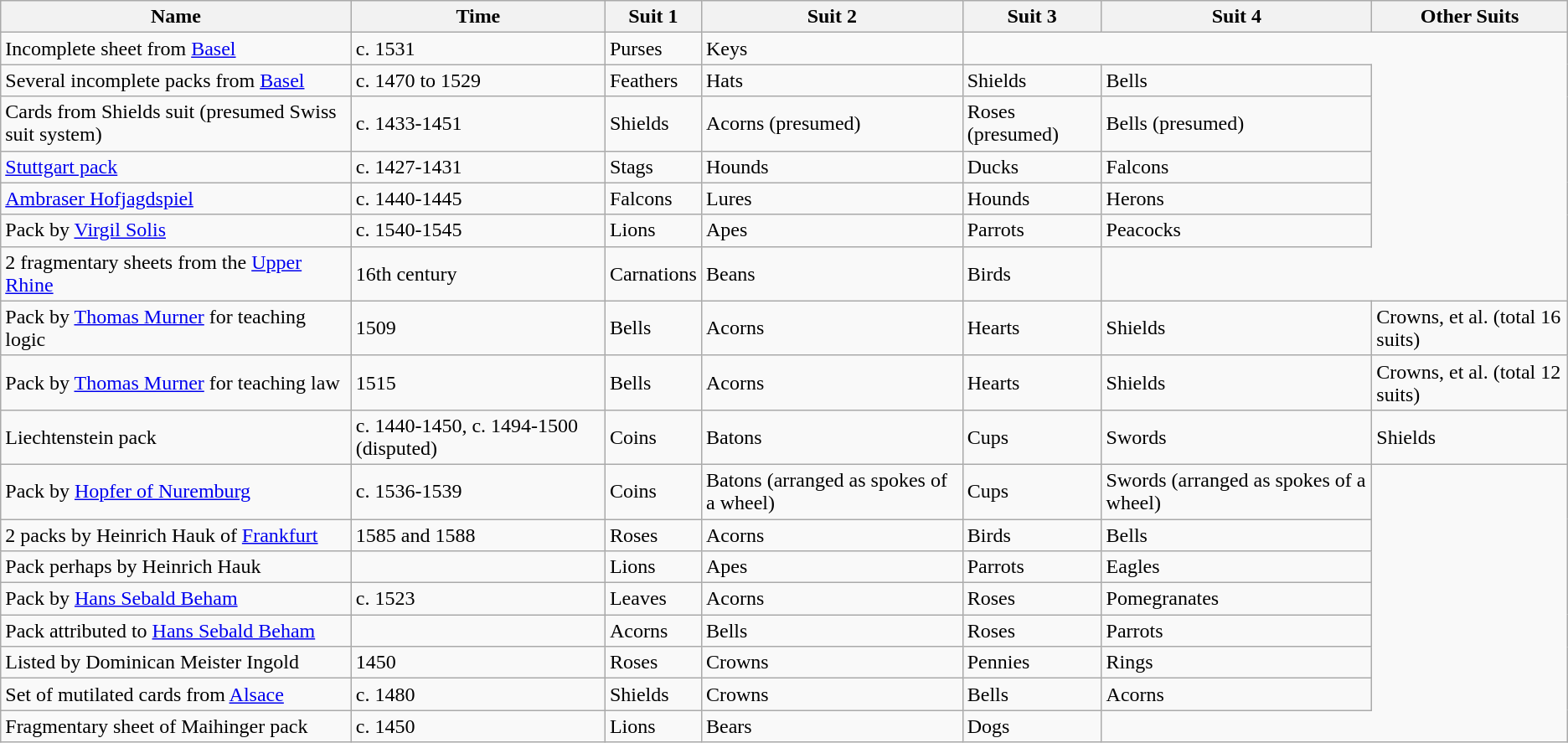<table class=wikitable>
<tr>
<th>Name</th>
<th>Time</th>
<th>Suit 1</th>
<th>Suit 2</th>
<th>Suit 3</th>
<th>Suit 4</th>
<th>Other Suits</th>
</tr>
<tr>
<td>Incomplete sheet from <a href='#'>Basel</a></td>
<td>c. 1531</td>
<td>Purses</td>
<td>Keys</td>
</tr>
<tr>
<td>Several incomplete packs from <a href='#'>Basel</a></td>
<td>c. 1470 to 1529</td>
<td>Feathers</td>
<td>Hats</td>
<td>Shields</td>
<td>Bells</td>
</tr>
<tr>
<td>Cards from Shields suit (presumed Swiss suit system)</td>
<td>c. 1433-1451</td>
<td>Shields</td>
<td>Acorns (presumed)</td>
<td>Roses (presumed)</td>
<td>Bells (presumed)</td>
</tr>
<tr>
<td><a href='#'>Stuttgart pack</a></td>
<td>c. 1427-1431</td>
<td>Stags</td>
<td>Hounds</td>
<td>Ducks</td>
<td>Falcons</td>
</tr>
<tr>
<td><a href='#'>Ambraser Hofjagdspiel</a></td>
<td>c. 1440-1445</td>
<td>Falcons</td>
<td>Lures</td>
<td>Hounds</td>
<td>Herons</td>
</tr>
<tr>
<td>Pack by <a href='#'>Virgil Solis</a></td>
<td>c. 1540-1545</td>
<td>Lions</td>
<td>Apes</td>
<td>Parrots</td>
<td>Peacocks</td>
</tr>
<tr>
<td>2 fragmentary sheets from the <a href='#'>Upper Rhine</a></td>
<td>16th century</td>
<td>Carnations</td>
<td>Beans</td>
<td>Birds</td>
</tr>
<tr>
<td>Pack by <a href='#'>Thomas Murner</a> for teaching logic</td>
<td>1509</td>
<td>Bells</td>
<td>Acorns</td>
<td>Hearts</td>
<td>Shields</td>
<td>Crowns, et al. (total 16 suits)</td>
</tr>
<tr>
<td>Pack by <a href='#'>Thomas Murner</a> for teaching law</td>
<td>1515</td>
<td>Bells</td>
<td>Acorns</td>
<td>Hearts</td>
<td>Shields</td>
<td>Crowns, et al. (total 12 suits)</td>
</tr>
<tr>
<td>Liechtenstein pack</td>
<td>c. 1440-1450, c. 1494-1500 (disputed)</td>
<td>Coins</td>
<td>Batons</td>
<td>Cups</td>
<td>Swords</td>
<td>Shields</td>
</tr>
<tr>
<td>Pack by <a href='#'>Hopfer of Nuremburg</a></td>
<td>c. 1536-1539</td>
<td>Coins</td>
<td>Batons (arranged as spokes of a wheel)</td>
<td>Cups</td>
<td>Swords (arranged as spokes of a wheel)</td>
</tr>
<tr>
<td>2 packs by Heinrich Hauk of <a href='#'>Frankfurt</a></td>
<td>1585 and 1588</td>
<td>Roses</td>
<td>Acorns</td>
<td>Birds</td>
<td>Bells</td>
</tr>
<tr>
<td>Pack perhaps by Heinrich Hauk</td>
<td></td>
<td>Lions</td>
<td>Apes</td>
<td>Parrots</td>
<td>Eagles</td>
</tr>
<tr>
<td>Pack by <a href='#'>Hans Sebald Beham</a></td>
<td>c. 1523</td>
<td>Leaves</td>
<td>Acorns</td>
<td>Roses</td>
<td>Pomegranates</td>
</tr>
<tr>
<td>Pack attributed to <a href='#'>Hans Sebald Beham</a></td>
<td></td>
<td>Acorns</td>
<td>Bells</td>
<td>Roses</td>
<td>Parrots</td>
</tr>
<tr>
<td>Listed by Dominican Meister Ingold</td>
<td>1450</td>
<td>Roses</td>
<td>Crowns</td>
<td>Pennies</td>
<td>Rings</td>
</tr>
<tr>
<td>Set of mutilated cards from <a href='#'>Alsace</a></td>
<td>c. 1480</td>
<td>Shields</td>
<td>Crowns</td>
<td>Bells</td>
<td>Acorns</td>
</tr>
<tr>
<td>Fragmentary sheet of Maihinger pack</td>
<td>c. 1450</td>
<td>Lions</td>
<td>Bears</td>
<td>Dogs</td>
</tr>
</table>
